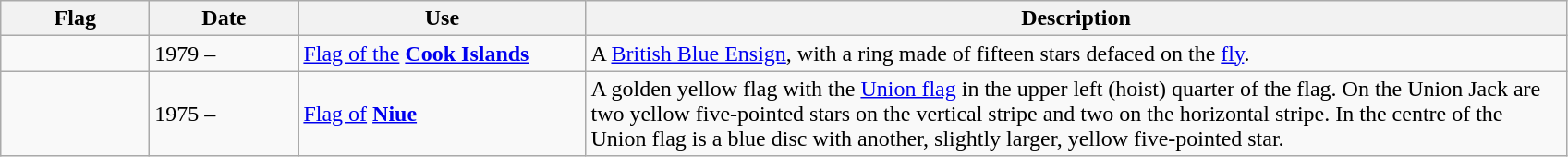<table class="wikitable" style="background:#FFFFF">
<tr>
<th style="width:100px">Flag</th>
<th style="width:100px">Date</th>
<th style="width:200px">Use</th>
<th style="width:700px">Description</th>
</tr>
<tr>
<td></td>
<td>1979 –</td>
<td><a href='#'>Flag of the</a> <strong><a href='#'>Cook Islands</a></strong> </td>
<td>A <a href='#'>British Blue Ensign</a>, with a ring made of fifteen stars defaced on the <a href='#'>fly</a>.</td>
</tr>
<tr>
<td></td>
<td>1975 –</td>
<td><a href='#'>Flag of</a> <strong><a href='#'>Niue</a></strong></td>
<td>A golden yellow flag with the <a href='#'>Union flag</a> in the upper left (hoist) quarter of the flag. On the Union Jack are two yellow five-pointed stars on the vertical stripe and two on the horizontal stripe. In the centre of the Union flag is a blue disc with another, slightly larger, yellow five-pointed star.</td>
</tr>
</table>
